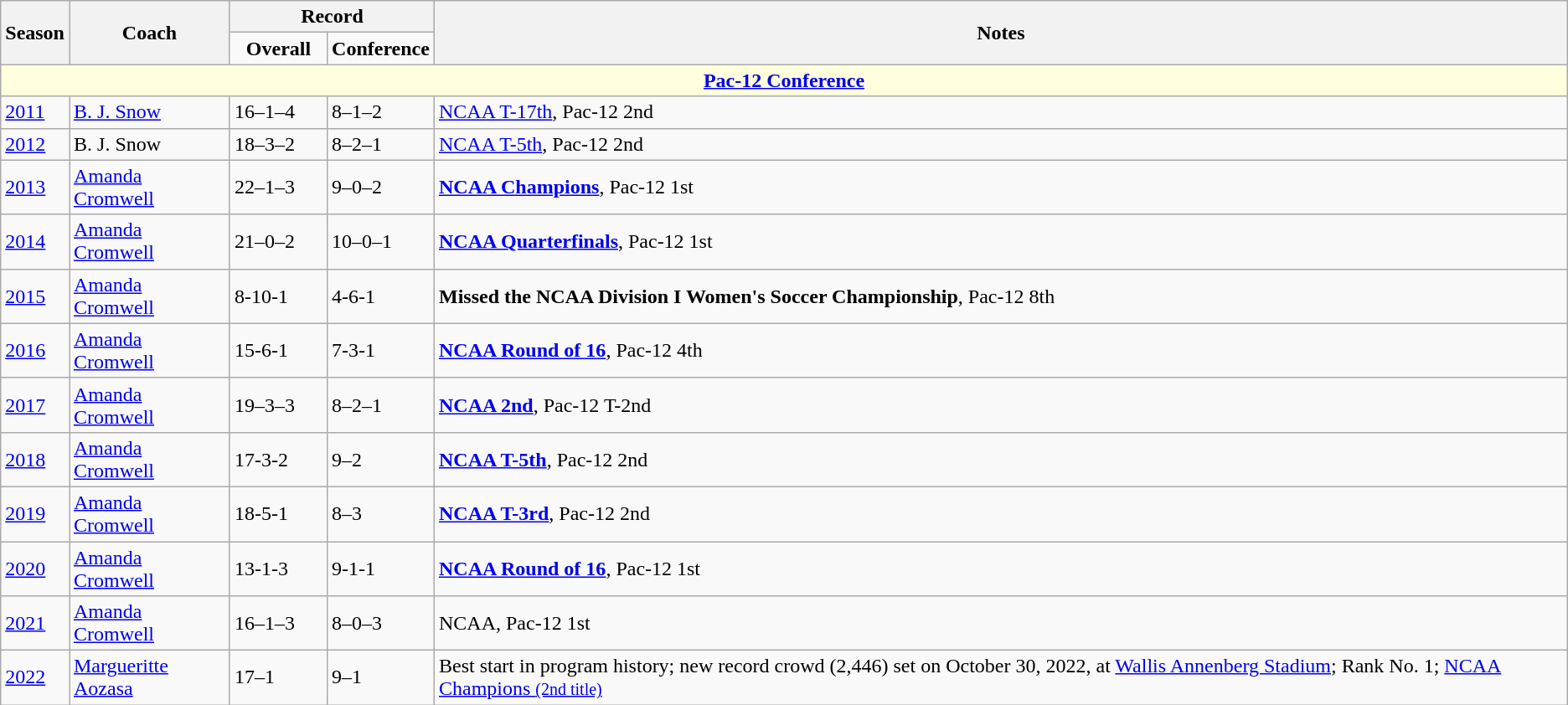<table class="wikitable">
<tr>
<th rowspan="2">Season</th>
<th rowspan="2">Coach</th>
<th colspan="2">Record</th>
<th rowspan="2">Notes</th>
</tr>
<tr>
<td width="70px" align="center"><strong>Overall</strong></td>
<td width="40px" align="center"><strong>Conference</strong></td>
</tr>
<tr style="background: #ffffdd;">
<td colspan="5" style="text-align:center;"><strong><a href='#'>Pac-12 Conference</a></strong></td>
</tr>
<tr>
<td><a href='#'>2011</a></td>
<td><a href='#'>B. J. Snow</a></td>
<td>16–1–4</td>
<td>8–1–2</td>
<td><a href='#'>NCAA T-17th</a>, Pac-12 2nd</td>
</tr>
<tr>
<td><a href='#'>2012</a></td>
<td>B. J. Snow</td>
<td>18–3–2</td>
<td>8–2–1</td>
<td><a href='#'>NCAA T-5th</a>, Pac-12 2nd</td>
</tr>
<tr>
<td><a href='#'>2013</a></td>
<td><a href='#'>Amanda Cromwell</a></td>
<td>22–1–3</td>
<td>9–0–2</td>
<td><strong><a href='#'>NCAA Champions</a></strong>, Pac-12 1st</td>
</tr>
<tr>
<td><a href='#'>2014</a></td>
<td><a href='#'>Amanda Cromwell</a></td>
<td>21–0–2</td>
<td>10–0–1</td>
<td><strong><a href='#'>NCAA Quarterfinals</a></strong>, Pac-12 1st</td>
</tr>
<tr>
<td><a href='#'>2015</a></td>
<td><a href='#'>Amanda Cromwell</a></td>
<td>8-10-1</td>
<td>4-6-1</td>
<td><strong>Missed the NCAA Division I Women's Soccer Championship</strong>, Pac-12 8th</td>
</tr>
<tr>
<td><a href='#'>2016</a></td>
<td><a href='#'>Amanda Cromwell</a></td>
<td>15-6-1</td>
<td>7-3-1</td>
<td><strong><a href='#'>NCAA Round of 16</a></strong>, Pac-12 4th</td>
</tr>
<tr>
<td><a href='#'>2017</a></td>
<td><a href='#'>Amanda Cromwell</a></td>
<td>19–3–3</td>
<td>8–2–1</td>
<td><strong><a href='#'>NCAA 2nd</a></strong>, Pac-12 T-2nd</td>
</tr>
<tr>
<td><a href='#'>2018</a></td>
<td><a href='#'>Amanda Cromwell</a></td>
<td>17-3-2</td>
<td>9–2</td>
<td><strong><a href='#'>NCAA T-5th</a></strong>, Pac-12 2nd</td>
</tr>
<tr>
<td><a href='#'>2019</a></td>
<td><a href='#'>Amanda Cromwell</a></td>
<td>18-5-1</td>
<td>8–3</td>
<td><strong><a href='#'>NCAA T-3rd</a></strong>, Pac-12 2nd</td>
</tr>
<tr>
<td><a href='#'>2020</a></td>
<td><a href='#'>Amanda Cromwell</a></td>
<td>13-1-3</td>
<td>9-1-1</td>
<td><strong><a href='#'>NCAA Round of 16</a></strong>, Pac-12 1st</td>
</tr>
<tr>
<td><a href='#'>2021</a></td>
<td><a href='#'>Amanda Cromwell</a></td>
<td>16–1–3</td>
<td>8–0–3</td>
<td>NCAA, Pac-12 1st</td>
</tr>
<tr>
<td><a href='#'>2022</a></td>
<td><a href='#'>Margueritte Aozasa</a></td>
<td>17–1</td>
<td>9–1</td>
<td>Best start in program history; new record crowd (2,446) set on October 30, 2022, at <a href='#'>Wallis Annenberg Stadium</a>; Rank No. 1; <a href='#'>NCAA Champions <small>(2nd title)</small></a></td>
</tr>
</table>
